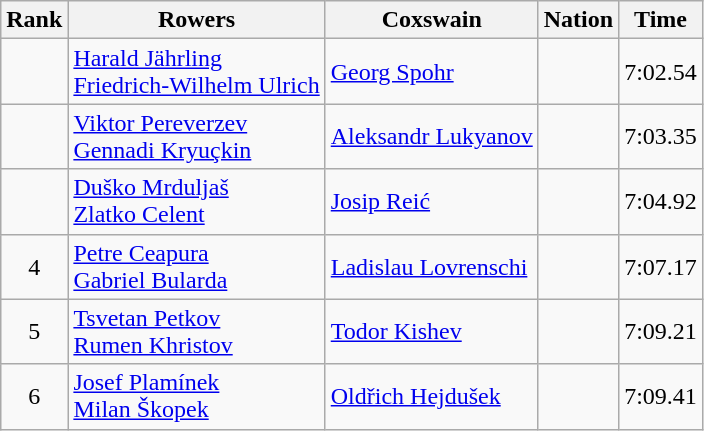<table class="wikitable sortable" style="text-align:center">
<tr>
<th>Rank</th>
<th>Rowers</th>
<th>Coxswain</th>
<th>Nation</th>
<th>Time</th>
</tr>
<tr>
<td></td>
<td align=left><a href='#'>Harald Jährling</a><br> <a href='#'>Friedrich-Wilhelm Ulrich</a></td>
<td align=left><a href='#'>Georg Spohr</a></td>
<td align=left></td>
<td>7:02.54</td>
</tr>
<tr>
<td></td>
<td align=left><a href='#'>Viktor Pereverzev</a><br> <a href='#'>Gennadi Kryuçkin</a></td>
<td align=left><a href='#'>Aleksandr Lukyanov</a></td>
<td align=left></td>
<td>7:03.35</td>
</tr>
<tr>
<td></td>
<td align=left><a href='#'>Duško Mrduljaš</a><br> <a href='#'>Zlatko Celent</a></td>
<td align=left><a href='#'>Josip Reić</a></td>
<td align=left></td>
<td>7:04.92</td>
</tr>
<tr>
<td>4</td>
<td align=left><a href='#'>Petre Ceapura</a><br><a href='#'>Gabriel Bularda</a></td>
<td align=left><a href='#'>Ladislau Lovrenschi</a></td>
<td align=left></td>
<td>7:07.17</td>
</tr>
<tr>
<td>5</td>
<td align=left><a href='#'>Tsvetan Petkov</a><br><a href='#'>Rumen Khristov</a></td>
<td align=left><a href='#'>Todor Kishev</a></td>
<td align=left></td>
<td>7:09.21</td>
</tr>
<tr>
<td>6</td>
<td align=left><a href='#'>Josef Plamínek</a><br><a href='#'>Milan Škopek</a></td>
<td align=left><a href='#'>Oldřich Hejdušek</a></td>
<td align=left></td>
<td>7:09.41</td>
</tr>
</table>
